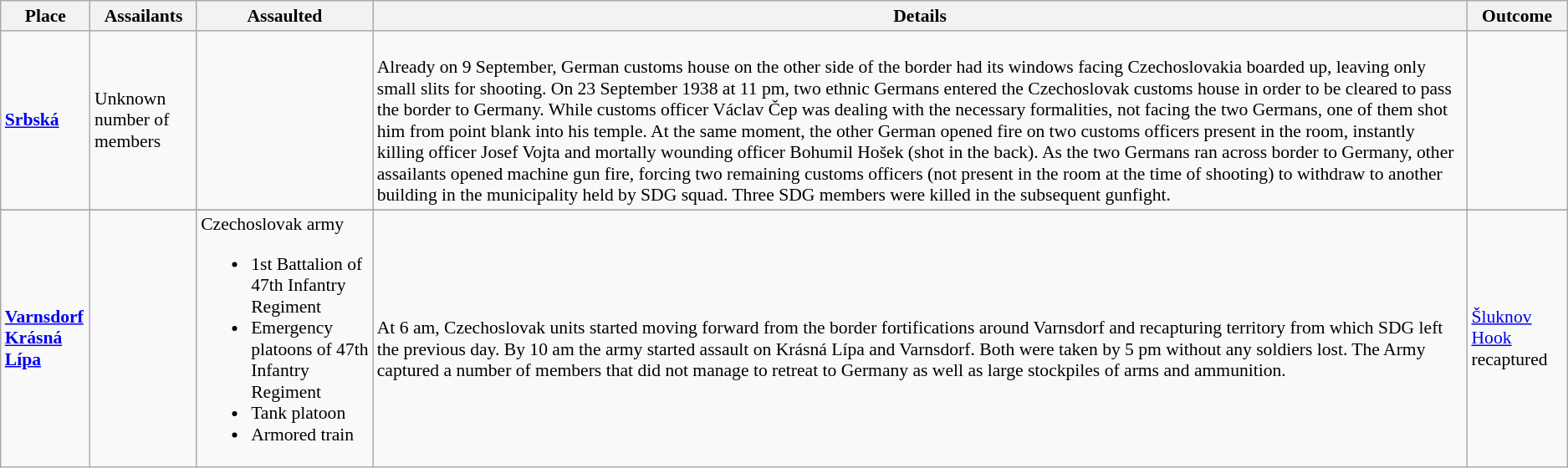<table class="wikitable sortable" style="font-size:90%;">
<tr>
<th>Place</th>
<th>Assailants</th>
<th>Assaulted</th>
<th>Details</th>
<th>Outcome</th>
</tr>
<tr>
<td><strong><a href='#'>Srbská</a></strong></td>
<td>Unknown number of  members</td>
<td></td>
<td><br>Already on 9 September, German customs house on the other side of the border had its windows facing Czechoslovakia boarded up, leaving only small slits for shooting. On 23 September 1938 at 11 pm, two ethnic Germans entered the Czechoslovak customs house in order to be cleared to pass the border to Germany. While customs officer Václav Čep was dealing with the necessary formalities, not facing the two Germans, one of them shot him from point blank into his temple. At the same moment, the other German opened fire on two customs officers present in the room, instantly killing officer Josef Vojta and mortally wounding officer Bohumil Hošek (shot in the back). As the two Germans ran across border to Germany, other assailants opened machine gun fire, forcing two remaining customs officers (not present in the room at the time of shooting) to withdraw to another building in the municipality held by SDG squad. Three SDG members were killed in the subsequent gunfight.</td>
<td></td>
</tr>
<tr>
</tr>
<tr>
<td><strong><a href='#'>Varnsdorf</a></strong><br><strong><a href='#'>Krásná Lípa</a></strong></td>
<td></td>
<td>Czechoslovak army<br><ul><li>1st Battalion of 47th Infantry Regiment</li><li>Emergency platoons of 47th Infantry Regiment</li><li>Tank platoon</li><li>Armored train</li></ul></td>
<td><br>At 6 am, Czechoslovak units started moving forward from the border fortifications around Varnsdorf and recapturing territory from which SDG left the previous day. By 10 am the army started assault on Krásná Lípa and Varnsdorf. Both were taken by 5 pm without any soldiers lost. The Army captured a number of  members that did not manage to retreat to Germany as well as large stockpiles of arms and ammunition.</td>
<td><a href='#'>Šluknov Hook</a> recaptured</td>
</tr>
</table>
